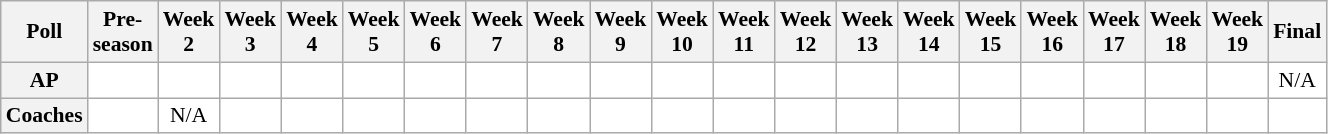<table class="wikitable" style="white-space:nowrap;font-size:90%">
<tr>
<th>Poll</th>
<th>Pre-<br>season</th>
<th>Week<br>2</th>
<th>Week<br>3</th>
<th>Week<br>4</th>
<th>Week<br>5</th>
<th>Week<br>6</th>
<th>Week<br>7</th>
<th>Week<br>8</th>
<th>Week<br>9</th>
<th>Week<br>10</th>
<th>Week<br>11</th>
<th>Week<br>12</th>
<th>Week<br>13</th>
<th>Week<br>14</th>
<th>Week<br>15</th>
<th>Week<br>16</th>
<th>Week<br>17</th>
<th>Week<br>18</th>
<th>Week<br>19</th>
<th>Final</th>
</tr>
<tr style="text-align:center;">
<th>AP</th>
<td style="background:#FFF;"></td>
<td style="background:#FFF;"></td>
<td style="background:#FFF;"></td>
<td style="background:#FFF;"></td>
<td style="background:#FFF;"></td>
<td style="background:#FFF;"></td>
<td style="background:#FFF;"></td>
<td style="background:#FFF;"></td>
<td style="background:#FFF;"></td>
<td style="background:#FFF;"></td>
<td style="background:#FFF;"></td>
<td style="background:#FFF;"></td>
<td style="background:#FFF;"></td>
<td style="background:#FFF;"></td>
<td style="background:#FFF;"></td>
<td style="background:#FFF;"></td>
<td style="background:#FFF;"></td>
<td style="background:#FFF;"></td>
<td style="background:#FFF;"></td>
<td style="background:#FFF;">N/A</td>
</tr>
<tr style="text-align:center;">
<th>Coaches</th>
<td style="background:#FFF;"></td>
<td style="background:#FFF;">N/A</td>
<td style="background:#FFF;"></td>
<td style="background:#FFF;"></td>
<td style="background:#FFF;"></td>
<td style="background:#FFF;"></td>
<td style="background:#FFF;"></td>
<td style="background:#FFF;"></td>
<td style="background:#FFF;"></td>
<td style="background:#FFF;"></td>
<td style="background:#FFF;"></td>
<td style="background:#FFF;"></td>
<td style="background:#FFF;"></td>
<td style="background:#FFF;"></td>
<td style="background:#FFF;"></td>
<td style="background:#FFF;"></td>
<td style="background:#FFF;"></td>
<td style="background:#FFF;"></td>
<td style="background:#FFF;"></td>
<td style="background:#FFF;"></td>
</tr>
</table>
